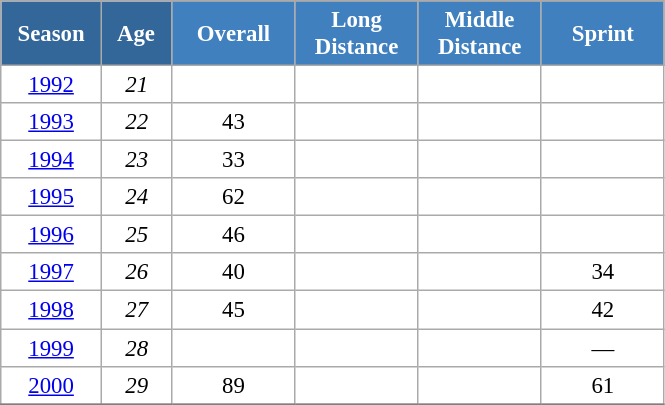<table class="wikitable" style="font-size:95%; text-align:center; border:grey solid 1px; border-collapse:collapse; background:#ffffff;">
<tr>
<th style="background-color:#369; color:white; width:60px;" rowspan="2"> Season </th>
<th style="background-color:#369; color:white; width:40px;" rowspan="2"> Age </th>
</tr>
<tr>
<th style="background-color:#4180be; color:white; width:75px;">Overall</th>
<th style="background-color:#4180be; color:white; width:75px;">Long Distance</th>
<th style="background-color:#4180be; color:white; width:75px;">Middle Distance</th>
<th style="background-color:#4180be; color:white; width:75px;">Sprint</th>
</tr>
<tr>
<td><a href='#'>1992</a></td>
<td><em>21</em></td>
<td></td>
<td></td>
<td></td>
<td></td>
</tr>
<tr>
<td><a href='#'>1993</a></td>
<td><em>22</em></td>
<td>43</td>
<td></td>
<td></td>
<td></td>
</tr>
<tr>
<td><a href='#'>1994</a></td>
<td><em>23</em></td>
<td>33</td>
<td></td>
<td></td>
<td></td>
</tr>
<tr>
<td><a href='#'>1995</a></td>
<td><em>24</em></td>
<td>62</td>
<td></td>
<td></td>
<td></td>
</tr>
<tr>
<td><a href='#'>1996</a></td>
<td><em>25</em></td>
<td>46</td>
<td></td>
<td></td>
<td></td>
</tr>
<tr>
<td><a href='#'>1997</a></td>
<td><em>26</em></td>
<td>40</td>
<td></td>
<td></td>
<td>34</td>
</tr>
<tr>
<td><a href='#'>1998</a></td>
<td><em>27</em></td>
<td>45</td>
<td></td>
<td></td>
<td>42</td>
</tr>
<tr>
<td><a href='#'>1999</a></td>
<td><em>28</em></td>
<td></td>
<td></td>
<td></td>
<td>—</td>
</tr>
<tr>
<td><a href='#'>2000</a></td>
<td><em>29</em></td>
<td>89</td>
<td></td>
<td></td>
<td>61</td>
</tr>
<tr>
</tr>
</table>
